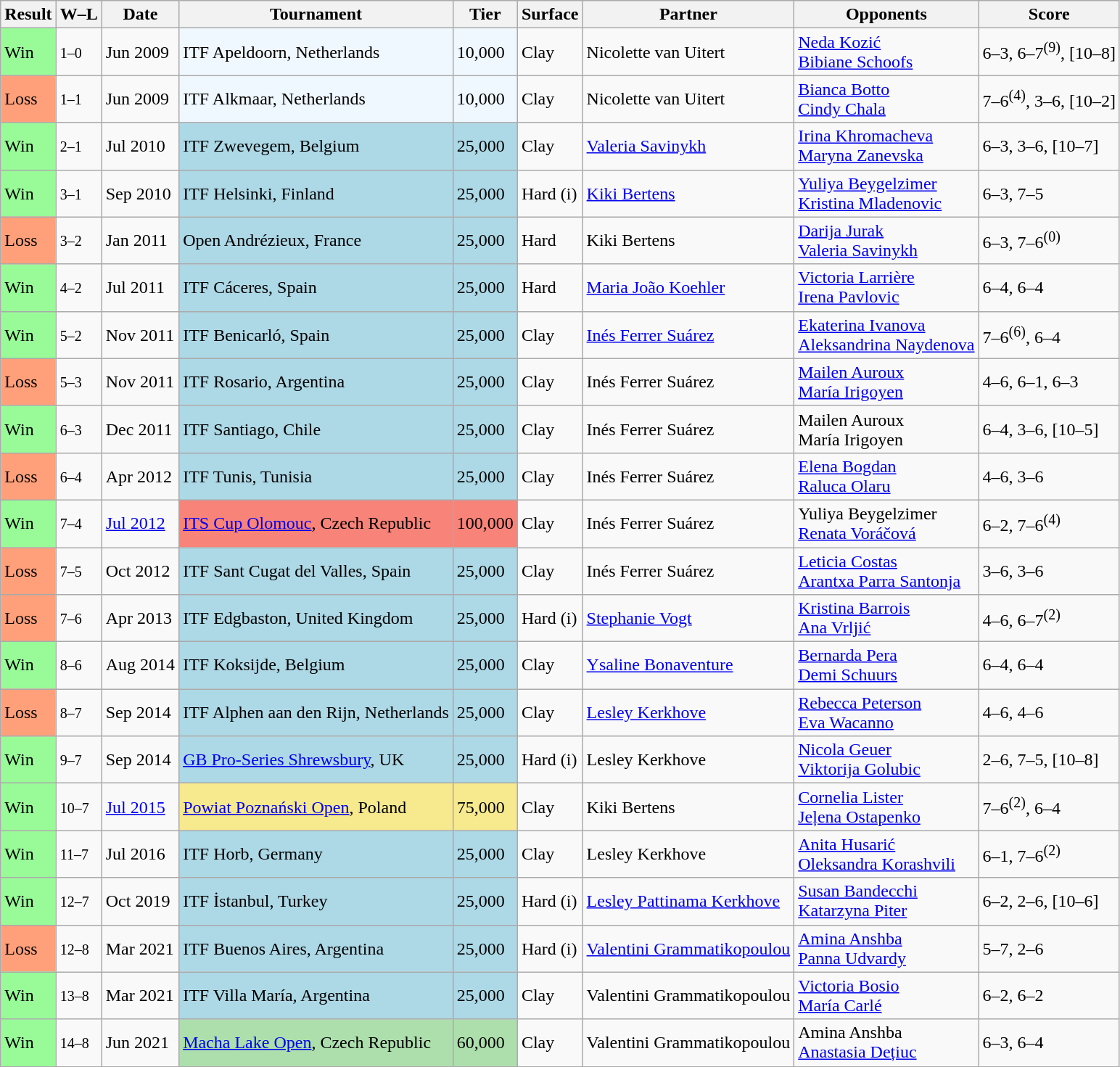<table class="sortable wikitable nowrap">
<tr>
<th>Result</th>
<th class="unsortable">W–L</th>
<th>Date</th>
<th>Tournament</th>
<th>Tier</th>
<th>Surface</th>
<th>Partner</th>
<th>Opponents</th>
<th class="unsortable">Score</th>
</tr>
<tr>
<td style="background:#98fb98;">Win</td>
<td><small>1–0</small></td>
<td>Jun 2009</td>
<td style="background:#f0f8ff;">ITF Apeldoorn, Netherlands</td>
<td style="background:#f0f8ff;">10,000</td>
<td>Clay</td>
<td> Nicolette van Uitert</td>
<td> <a href='#'>Neda Kozić</a> <br>  <a href='#'>Bibiane Schoofs</a></td>
<td>6–3, 6–7<sup>(9)</sup>, [10–8]</td>
</tr>
<tr>
<td style="background:#ffa07a;">Loss</td>
<td><small>1–1</small></td>
<td>Jun 2009</td>
<td style="background:#f0f8ff;">ITF Alkmaar, Netherlands</td>
<td style="background:#f0f8ff;">10,000</td>
<td>Clay</td>
<td> Nicolette van Uitert</td>
<td> <a href='#'>Bianca Botto</a> <br>  <a href='#'>Cindy Chala</a></td>
<td>7–6<sup>(4)</sup>, 3–6, [10–2]</td>
</tr>
<tr>
<td style="background:#98fb98;">Win</td>
<td><small>2–1</small></td>
<td>Jul 2010</td>
<td style="background:lightblue;">ITF Zwevegem, Belgium</td>
<td style="background:lightblue;">25,000</td>
<td>Clay</td>
<td> <a href='#'>Valeria Savinykh</a></td>
<td> <a href='#'>Irina Khromacheva</a> <br>  <a href='#'>Maryna Zanevska</a></td>
<td>6–3, 3–6, [10–7]</td>
</tr>
<tr>
<td style="background:#98fb98;">Win</td>
<td><small>3–1</small></td>
<td>Sep 2010</td>
<td style="background:lightblue;">ITF Helsinki, Finland</td>
<td style="background:lightblue;">25,000</td>
<td>Hard (i)</td>
<td> <a href='#'>Kiki Bertens</a></td>
<td> <a href='#'>Yuliya Beygelzimer</a> <br>  <a href='#'>Kristina Mladenovic</a></td>
<td>6–3, 7–5</td>
</tr>
<tr>
<td style="background:#ffa07a;">Loss</td>
<td><small>3–2</small></td>
<td>Jan 2011</td>
<td style="background:lightblue;">Open Andrézieux, France</td>
<td style="background:lightblue;">25,000</td>
<td>Hard</td>
<td> Kiki Bertens</td>
<td> <a href='#'>Darija Jurak</a> <br>  <a href='#'>Valeria Savinykh</a></td>
<td>6–3, 7–6<sup>(0)</sup></td>
</tr>
<tr>
<td style="background:#98fb98;">Win</td>
<td><small>4–2</small></td>
<td>Jul 2011</td>
<td style="background:lightblue;">ITF Cáceres, Spain</td>
<td style="background:lightblue;">25,000</td>
<td>Hard</td>
<td> <a href='#'>Maria João Koehler</a></td>
<td> <a href='#'>Victoria Larrière</a> <br>  <a href='#'>Irena Pavlovic</a></td>
<td>6–4, 6–4</td>
</tr>
<tr>
<td style="background:#98fb98;">Win</td>
<td><small>5–2</small></td>
<td>Nov 2011</td>
<td style="background:lightblue;">ITF Benicarló, Spain</td>
<td style="background:lightblue;">25,000</td>
<td>Clay</td>
<td> <a href='#'>Inés Ferrer Suárez</a></td>
<td> <a href='#'>Ekaterina Ivanova</a> <br>  <a href='#'>Aleksandrina Naydenova</a></td>
<td>7–6<sup>(6)</sup>, 6–4</td>
</tr>
<tr>
<td style="background:#ffa07a;">Loss</td>
<td><small>5–3</small></td>
<td>Nov 2011</td>
<td style="background:lightblue;">ITF Rosario, Argentina</td>
<td style="background:lightblue;">25,000</td>
<td>Clay</td>
<td> Inés Ferrer Suárez</td>
<td> <a href='#'>Mailen Auroux</a> <br>  <a href='#'>María Irigoyen</a></td>
<td>4–6, 6–1, 6–3</td>
</tr>
<tr>
<td style="background:#98fb98;">Win</td>
<td><small>6–3</small></td>
<td>Dec 2011</td>
<td style="background:lightblue;">ITF Santiago, Chile</td>
<td style="background:lightblue;">25,000</td>
<td>Clay</td>
<td> Inés Ferrer Suárez</td>
<td> Mailen Auroux <br>  María Irigoyen</td>
<td>6–4, 3–6, [10–5]</td>
</tr>
<tr>
<td bgcolor="FFA07A">Loss</td>
<td><small>6–4</small></td>
<td>Apr 2012</td>
<td style="background:lightblue;">ITF Tunis, Tunisia</td>
<td style="background:lightblue;">25,000</td>
<td>Clay</td>
<td> Inés Ferrer Suárez</td>
<td> <a href='#'>Elena Bogdan</a> <br>  <a href='#'>Raluca Olaru</a></td>
<td>4–6, 3–6</td>
</tr>
<tr>
<td style="background:#98fb98;">Win</td>
<td><small>7–4</small></td>
<td><a href='#'>Jul 2012</a></td>
<td style="background:#f88379;"><a href='#'>ITS Cup Olomouc</a>, Czech Republic</td>
<td style="background:#f88379;">100,000</td>
<td>Clay</td>
<td> Inés Ferrer Suárez</td>
<td> Yuliya Beygelzimer <br>  <a href='#'>Renata Voráčová</a></td>
<td>6–2, 7–6<sup>(4)</sup></td>
</tr>
<tr>
<td bgcolor="FFA07A">Loss</td>
<td><small>7–5</small></td>
<td>Oct 2012</td>
<td style="background:lightblue;">ITF Sant Cugat del Valles, Spain</td>
<td style="background:lightblue;">25,000</td>
<td>Clay</td>
<td> Inés Ferrer Suárez</td>
<td> <a href='#'>Leticia Costas</a> <br>  <a href='#'>Arantxa Parra Santonja</a></td>
<td>3–6, 3–6</td>
</tr>
<tr>
<td style="background:#ffa07a;">Loss</td>
<td><small>7–6</small></td>
<td>Apr 2013</td>
<td style="background:lightblue;">ITF Edgbaston, United Kingdom</td>
<td style="background:lightblue;">25,000</td>
<td>Hard (i)</td>
<td> <a href='#'>Stephanie Vogt</a></td>
<td> <a href='#'>Kristina Barrois</a> <br>  <a href='#'>Ana Vrljić</a></td>
<td>4–6, 6–7<sup>(2)</sup></td>
</tr>
<tr>
<td bgcolor="98FB98">Win</td>
<td><small>8–6</small></td>
<td>Aug 2014</td>
<td style="background:lightblue;">ITF Koksijde, Belgium</td>
<td style="background:lightblue;">25,000</td>
<td>Clay</td>
<td> <a href='#'>Ysaline Bonaventure</a></td>
<td> <a href='#'>Bernarda Pera</a> <br>  <a href='#'>Demi Schuurs</a></td>
<td>6–4, 6–4</td>
</tr>
<tr>
<td style="background:#ffa07a;">Loss</td>
<td><small>8–7</small></td>
<td>Sep 2014</td>
<td style="background:lightblue;">ITF Alphen aan den Rijn, Netherlands</td>
<td style="background:lightblue;">25,000</td>
<td>Clay</td>
<td> <a href='#'>Lesley Kerkhove</a></td>
<td> <a href='#'>Rebecca Peterson</a> <br>  <a href='#'>Eva Wacanno</a></td>
<td>4–6, 4–6</td>
</tr>
<tr>
<td bgcolor="98FB98">Win</td>
<td><small>9–7</small></td>
<td>Sep 2014</td>
<td style="background:lightblue;"><a href='#'>GB Pro-Series Shrewsbury</a>, UK</td>
<td style="background:lightblue;">25,000</td>
<td>Hard (i)</td>
<td> Lesley Kerkhove</td>
<td> <a href='#'>Nicola Geuer</a> <br>  <a href='#'>Viktorija Golubic</a></td>
<td>2–6, 7–5, [10–8]</td>
</tr>
<tr>
<td bgcolor=98fb98>Win</td>
<td><small>10–7</small></td>
<td><a href='#'>Jul 2015</a></td>
<td style="background:#f7e98e;"><a href='#'>Powiat Poznański Open</a>, Poland</td>
<td style="background:#f7e98e;">75,000</td>
<td>Clay</td>
<td> Kiki Bertens</td>
<td> <a href='#'>Cornelia Lister</a> <br>  <a href='#'>Jeļena Ostapenko</a></td>
<td>7–6<sup>(2)</sup>, 6–4</td>
</tr>
<tr>
<td bgcolor=98fb98>Win</td>
<td><small>11–7</small></td>
<td>Jul 2016</td>
<td style="background:lightblue;">ITF Horb, Germany</td>
<td style="background:lightblue;">25,000</td>
<td>Clay</td>
<td> Lesley Kerkhove</td>
<td> <a href='#'>Anita Husarić</a> <br>  <a href='#'>Oleksandra Korashvili</a></td>
<td>6–1, 7–6<sup>(2)</sup></td>
</tr>
<tr>
<td style="background:#98fb98;">Win</td>
<td><small>12–7</small></td>
<td>Oct 2019</td>
<td style="background:lightblue;">ITF İstanbul, Turkey</td>
<td style="background:lightblue;">25,000</td>
<td>Hard (i)</td>
<td> <a href='#'>Lesley Pattinama Kerkhove</a></td>
<td> <a href='#'>Susan Bandecchi</a> <br>  <a href='#'>Katarzyna Piter</a></td>
<td>6–2, 2–6, [10–6]</td>
</tr>
<tr>
<td style="background:#ffa07a;">Loss</td>
<td><small>12–8</small></td>
<td>Mar 2021</td>
<td style="background:lightblue;">ITF Buenos Aires, Argentina</td>
<td style="background:lightblue;">25,000</td>
<td>Hard (i)</td>
<td> <a href='#'>Valentini Grammatikopoulou</a></td>
<td> <a href='#'>Amina Anshba</a> <br>  <a href='#'>Panna Udvardy</a></td>
<td>5–7, 2–6</td>
</tr>
<tr>
<td style="background:#98fb98;">Win</td>
<td><small>13–8</small></td>
<td>Mar 2021</td>
<td style="background:lightblue;">ITF Villa María, Argentina</td>
<td style="background:lightblue;">25,000</td>
<td>Clay</td>
<td> Valentini Grammatikopoulou</td>
<td> <a href='#'>Victoria Bosio</a> <br>  <a href='#'>María Carlé</a></td>
<td>6–2, 6–2</td>
</tr>
<tr>
<td style="background:#98FB98;">Win</td>
<td><small>14–8</small></td>
<td>Jun 2021</td>
<td style="background:#addfad;"><a href='#'>Macha Lake Open</a>, Czech Republic</td>
<td style="background:#addfad;">60,000</td>
<td>Clay</td>
<td> Valentini Grammatikopoulou</td>
<td> Amina Anshba <br>  <a href='#'>Anastasia Dețiuc</a></td>
<td>6–3, 6–4</td>
</tr>
</table>
